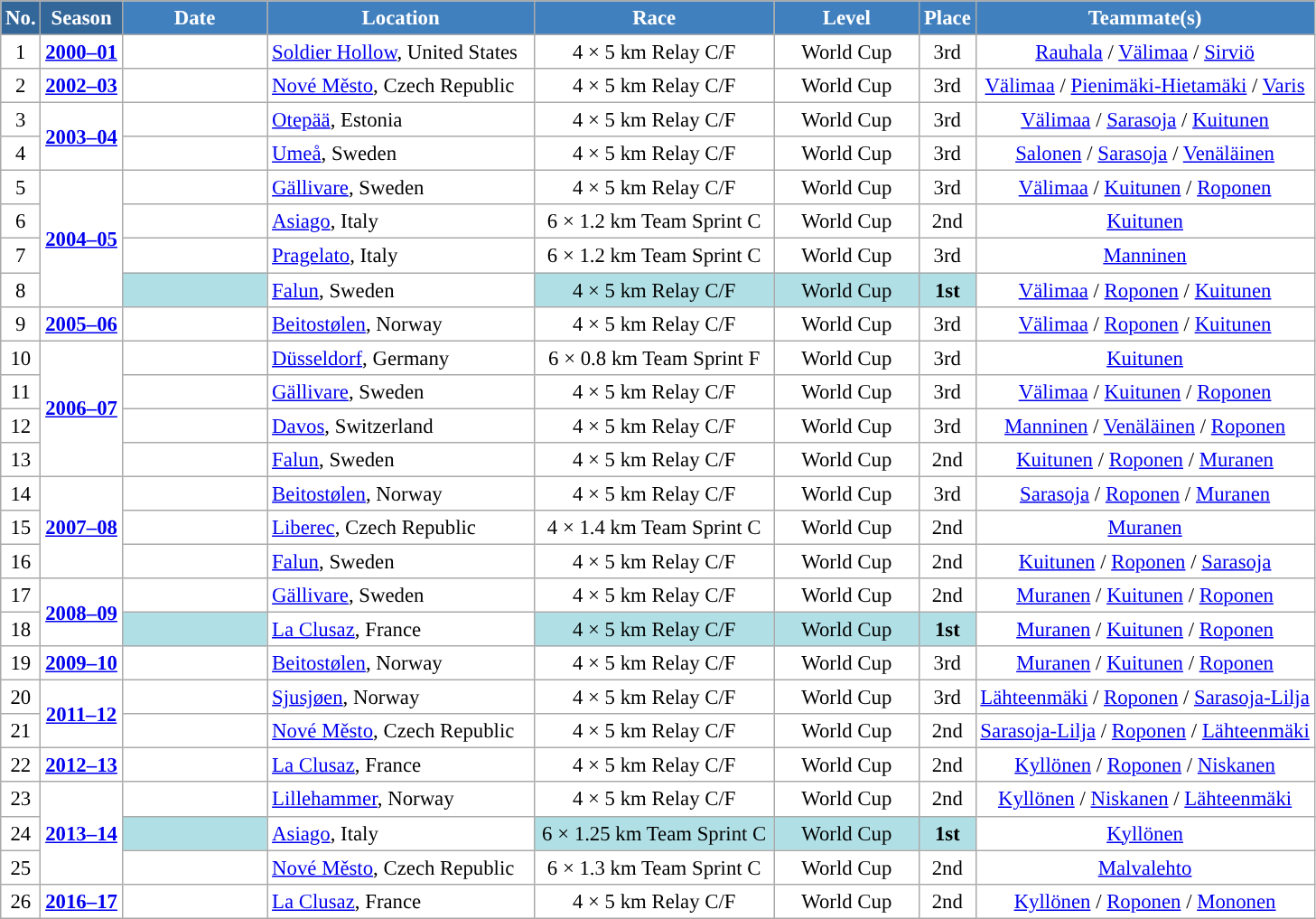<table class="wikitable sortable" style="font-size:95%; text-align:center; border:grey solid 1px; border-collapse:collapse; background:#ffffff;">
<tr style="background:#efefef;">
<th style="background-color:#369; color:white;">No.</th>
<th style="background-color:#369; color:white;">Season</th>
<th style="background-color:#4180be; color:white; width:100px;">Date</th>
<th style="background-color:#4180be; color:white; width:190px;">Location</th>
<th style="background-color:#4180be; color:white; width:170px;">Race</th>
<th style="background-color:#4180be; color:white; width:100px;">Level</th>
<th style="background-color:#4180be; color:white;">Place</th>
<th style="background-color:#4180be; color:white;">Teammate(s)</th>
</tr>
<tr>
<td>1</td>
<td><strong><a href='#'>2000–01</a></strong></td>
<td style="text-align: right;"></td>
<td style="text-align: left;"> <a href='#'>Soldier Hollow</a>, United States</td>
<td>4 × 5 km Relay C/F</td>
<td>World Cup</td>
<td>3rd</td>
<td><a href='#'>Rauhala</a> / <a href='#'>Välimaa</a> / <a href='#'>Sirviö</a></td>
</tr>
<tr>
<td>2</td>
<td><strong><a href='#'>2002–03</a></strong></td>
<td style="text-align: right;"></td>
<td style="text-align: left;"> <a href='#'>Nové Město</a>, Czech Republic</td>
<td>4 × 5 km Relay C/F</td>
<td>World Cup</td>
<td>3rd</td>
<td><a href='#'>Välimaa</a> / <a href='#'>Pienimäki-Hietamäki</a> / <a href='#'>Varis</a></td>
</tr>
<tr>
<td>3</td>
<td rowspan="2"><strong><a href='#'>2003–04</a></strong></td>
<td style="text-align: right;"></td>
<td style="text-align: left;"> <a href='#'>Otepää</a>, Estonia</td>
<td>4 × 5 km Relay C/F</td>
<td>World Cup</td>
<td>3rd</td>
<td><a href='#'>Välimaa</a> / <a href='#'>Sarasoja</a> / <a href='#'>Kuitunen</a></td>
</tr>
<tr>
<td>4</td>
<td style="text-align: right;"></td>
<td style="text-align: left;"> <a href='#'>Umeå</a>, Sweden</td>
<td>4 × 5 km Relay C/F</td>
<td>World Cup</td>
<td>3rd</td>
<td><a href='#'>Salonen</a> / <a href='#'>Sarasoja</a> / <a href='#'>Venäläinen</a></td>
</tr>
<tr>
<td>5</td>
<td rowspan="4"><strong><a href='#'>2004–05</a></strong></td>
<td style="text-align: right;"></td>
<td style="text-align: left;"> <a href='#'>Gällivare</a>, Sweden</td>
<td>4 × 5 km Relay C/F</td>
<td>World Cup</td>
<td>3rd</td>
<td><a href='#'>Välimaa</a> / <a href='#'>Kuitunen</a> / <a href='#'>Roponen</a></td>
</tr>
<tr>
<td>6</td>
<td style="text-align: right;"></td>
<td style="text-align: left;"> <a href='#'>Asiago</a>, Italy</td>
<td>6 × 1.2 km Team Sprint C</td>
<td>World Cup</td>
<td>2nd</td>
<td><a href='#'>Kuitunen</a></td>
</tr>
<tr>
<td>7</td>
<td style="text-align: right;"></td>
<td style="text-align: left;"> <a href='#'>Pragelato</a>, Italy</td>
<td>6 × 1.2 km Team Sprint C</td>
<td>World Cup</td>
<td>3rd</td>
<td><a href='#'>Manninen</a></td>
</tr>
<tr>
<td>8</td>
<td bgcolor="#BOEOE6" style="text-align: right;"></td>
<td style="text-align: left;"> <a href='#'>Falun</a>, Sweden</td>
<td bgcolor="#BOEOE6">4 × 5 km Relay C/F</td>
<td bgcolor="#BOEOE6">World Cup</td>
<td bgcolor="#BOEOE6"><strong>1st</strong></td>
<td><a href='#'>Välimaa</a> / <a href='#'>Roponen</a> / <a href='#'>Kuitunen</a></td>
</tr>
<tr>
<td>9</td>
<td><strong><a href='#'>2005–06</a></strong></td>
<td style="text-align: right;"></td>
<td style="text-align: left;"> <a href='#'>Beitostølen</a>, Norway</td>
<td>4 × 5 km Relay C/F</td>
<td>World Cup</td>
<td>3rd</td>
<td><a href='#'>Välimaa</a> / <a href='#'>Roponen</a> / <a href='#'>Kuitunen</a></td>
</tr>
<tr>
<td>10</td>
<td rowspan="4"><strong><a href='#'>2006–07</a></strong></td>
<td style="text-align: right;"></td>
<td style="text-align: left;"> <a href='#'>Düsseldorf</a>, Germany</td>
<td>6 × 0.8 km Team Sprint F</td>
<td>World Cup</td>
<td>3rd</td>
<td><a href='#'>Kuitunen</a></td>
</tr>
<tr>
<td>11</td>
<td style="text-align: right;"></td>
<td style="text-align: left;"> <a href='#'>Gällivare</a>, Sweden</td>
<td>4 × 5 km Relay C/F</td>
<td>World Cup</td>
<td>3rd</td>
<td><a href='#'>Välimaa</a> / <a href='#'>Kuitunen</a> / <a href='#'>Roponen</a></td>
</tr>
<tr>
<td>12</td>
<td style="text-align: right;"></td>
<td style="text-align: left;"> <a href='#'>Davos</a>, Switzerland</td>
<td>4 × 5 km Relay C/F</td>
<td>World Cup</td>
<td>3rd</td>
<td><a href='#'>Manninen</a> / <a href='#'>Venäläinen</a> / <a href='#'>Roponen</a></td>
</tr>
<tr>
<td>13</td>
<td style="text-align: right;"></td>
<td style="text-align: left;"> <a href='#'>Falun</a>, Sweden</td>
<td>4 × 5 km Relay C/F</td>
<td>World Cup</td>
<td>2nd</td>
<td><a href='#'>Kuitunen</a> / <a href='#'>Roponen</a> / <a href='#'>Muranen</a></td>
</tr>
<tr>
<td>14</td>
<td rowspan="3"><strong><a href='#'>2007–08</a></strong></td>
<td style="text-align: right;"></td>
<td style="text-align: left;"> <a href='#'>Beitostølen</a>, Norway</td>
<td>4 × 5 km Relay C/F</td>
<td>World Cup</td>
<td>3rd</td>
<td><a href='#'>Sarasoja</a> / <a href='#'>Roponen</a> / <a href='#'>Muranen</a></td>
</tr>
<tr>
<td>15</td>
<td style="text-align: right;"></td>
<td style="text-align: left;"> <a href='#'>Liberec</a>, Czech Republic</td>
<td>4 × 1.4 km Team Sprint C</td>
<td>World Cup</td>
<td>2nd</td>
<td><a href='#'>Muranen</a></td>
</tr>
<tr>
<td>16</td>
<td style="text-align: right;"></td>
<td style="text-align: left;"> <a href='#'>Falun</a>, Sweden</td>
<td>4 × 5 km Relay C/F</td>
<td>World Cup</td>
<td>2nd</td>
<td><a href='#'>Kuitunen</a> / <a href='#'>Roponen</a> / <a href='#'>Sarasoja</a></td>
</tr>
<tr>
<td>17</td>
<td rowspan="2"><strong><a href='#'>2008–09</a></strong></td>
<td style="text-align: right;"></td>
<td style="text-align: left;"> <a href='#'>Gällivare</a>, Sweden</td>
<td>4 × 5 km Relay C/F</td>
<td>World Cup</td>
<td>2nd</td>
<td><a href='#'>Muranen</a> / <a href='#'>Kuitunen</a> / <a href='#'>Roponen</a></td>
</tr>
<tr>
<td>18</td>
<td bgcolor="#BOEOE6"style="text-align: right;"></td>
<td style="text-align: left;"> <a href='#'>La Clusaz</a>, France</td>
<td bgcolor="#BOEOE6">4 × 5 km Relay C/F</td>
<td bgcolor="#BOEOE6">World Cup</td>
<td bgcolor="#BOEOE6"><strong>1st</strong></td>
<td><a href='#'>Muranen</a> / <a href='#'>Kuitunen</a> / <a href='#'>Roponen</a></td>
</tr>
<tr>
<td>19</td>
<td><strong><a href='#'>2009–10</a></strong></td>
<td style="text-align: right;"></td>
<td style="text-align: left;"> <a href='#'>Beitostølen</a>, Norway</td>
<td>4 × 5 km Relay C/F</td>
<td>World Cup</td>
<td>3rd</td>
<td><a href='#'>Muranen</a> / <a href='#'>Kuitunen</a> / <a href='#'>Roponen</a></td>
</tr>
<tr>
<td>20</td>
<td rowspan="2"><strong><a href='#'>2011–12</a></strong></td>
<td style="text-align: right;"></td>
<td style="text-align: left;"> <a href='#'>Sjusjøen</a>, Norway</td>
<td>4 × 5 km Relay C/F</td>
<td>World Cup</td>
<td>3rd</td>
<td><a href='#'>Lähteenmäki</a> / <a href='#'>Roponen</a> / <a href='#'>Sarasoja-Lilja</a></td>
</tr>
<tr>
<td>21</td>
<td style="text-align: right;"></td>
<td style="text-align: left;"> <a href='#'>Nové Město</a>, Czech Republic</td>
<td>4 × 5 km Relay C/F</td>
<td>World Cup</td>
<td>2nd</td>
<td><a href='#'>Sarasoja-Lilja</a> / <a href='#'>Roponen</a> / <a href='#'>Lähteenmäki</a></td>
</tr>
<tr>
<td>22</td>
<td><strong><a href='#'>2012–13</a></strong></td>
<td style="text-align: right;"></td>
<td style="text-align: left;"> <a href='#'>La Clusaz</a>, France</td>
<td>4 × 5 km Relay C/F</td>
<td>World Cup</td>
<td>2nd</td>
<td><a href='#'>Kyllönen</a> / <a href='#'>Roponen</a> / <a href='#'>Niskanen</a></td>
</tr>
<tr>
<td>23</td>
<td rowspan="3"><strong><a href='#'>2013–14</a></strong></td>
<td style="text-align: right;"></td>
<td style="text-align: left;"> <a href='#'>Lillehammer</a>, Norway</td>
<td>4 × 5 km Relay C/F</td>
<td>World Cup</td>
<td>2nd</td>
<td><a href='#'>Kyllönen</a> / <a href='#'>Niskanen</a> / <a href='#'>Lähteenmäki</a></td>
</tr>
<tr>
<td>24</td>
<td bgcolor="#BOEOE6" style="text-align: right;"></td>
<td style="text-align: left;"> <a href='#'>Asiago</a>, Italy</td>
<td bgcolor="#BOEOE6">6 × 1.25 km Team Sprint C</td>
<td bgcolor="#BOEOE6">World Cup</td>
<td bgcolor="#BOEOE6"><strong>1st</strong></td>
<td><a href='#'>Kyllönen</a></td>
</tr>
<tr>
<td>25</td>
<td style="text-align: right;"></td>
<td style="text-align: left;"> <a href='#'>Nové Město</a>, Czech Republic</td>
<td>6 × 1.3 km Team Sprint C</td>
<td>World Cup</td>
<td>2nd</td>
<td><a href='#'>Malvalehto</a></td>
</tr>
<tr>
<td>26</td>
<td><strong><a href='#'>2016–17</a></strong></td>
<td style="text-align: right;"></td>
<td style="text-align: left;"> <a href='#'>La Clusaz</a>, France</td>
<td>4 × 5 km Relay C/F</td>
<td>World Cup</td>
<td>2nd</td>
<td><a href='#'>Kyllönen</a> / <a href='#'>Roponen</a> / <a href='#'>Mononen</a></td>
</tr>
</table>
